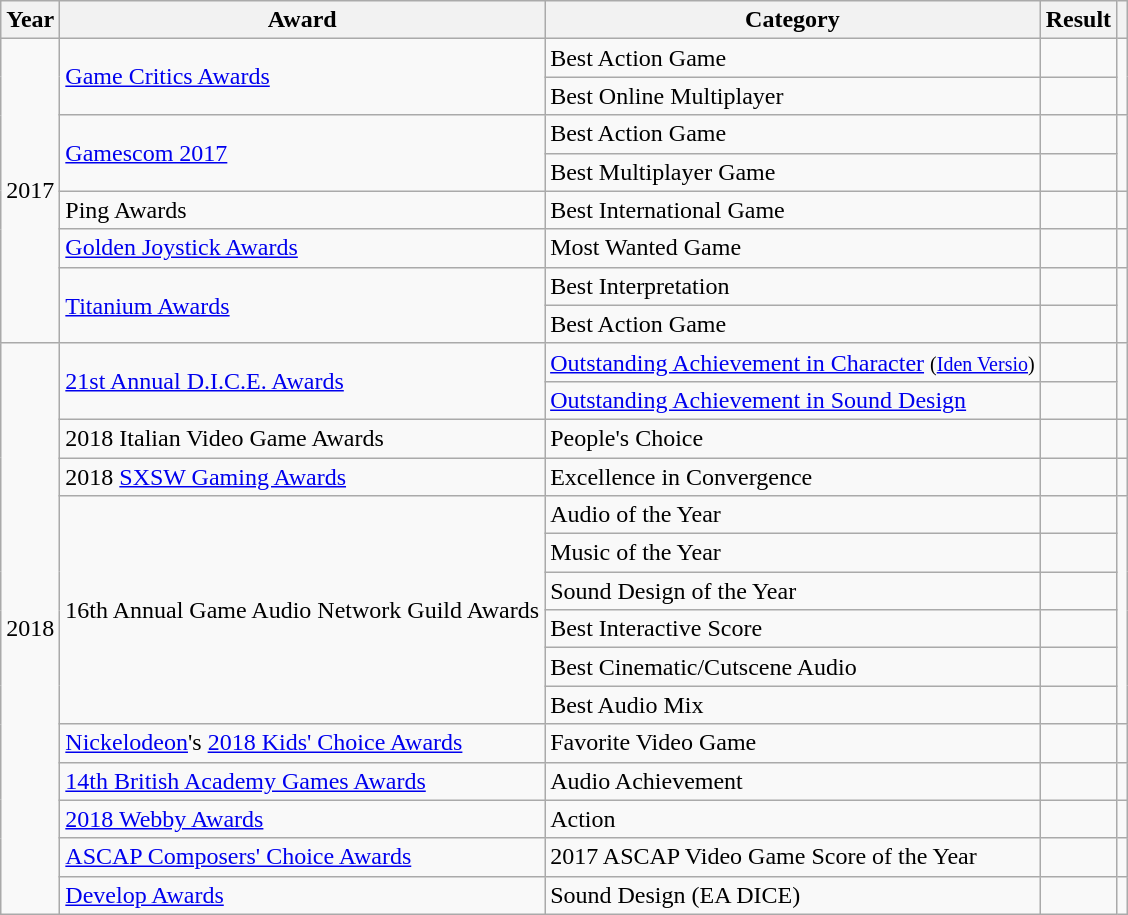<table class="wikitable sortable">
<tr>
<th>Year</th>
<th>Award</th>
<th>Category</th>
<th>Result</th>
<th></th>
</tr>
<tr>
<td style="text-align:center;" rowspan="8">2017</td>
<td rowspan="2"><a href='#'>Game Critics Awards</a></td>
<td>Best Action Game</td>
<td></td>
<td rowspan="2" style="text-align:center;"></td>
</tr>
<tr>
<td>Best Online Multiplayer</td>
<td></td>
</tr>
<tr>
<td rowspan="2"><a href='#'>Gamescom 2017</a></td>
<td>Best Action Game</td>
<td></td>
<td rowspan="2" style="text-align:center;"></td>
</tr>
<tr>
<td>Best Multiplayer Game</td>
<td></td>
</tr>
<tr>
<td rowspan="1">Ping Awards</td>
<td>Best International Game</td>
<td></td>
<td rowspan="1" style="text-align:center;"></td>
</tr>
<tr>
<td rowspan="1"><a href='#'>Golden Joystick Awards</a></td>
<td>Most Wanted Game</td>
<td></td>
<td rowspan="1" style="text-align:center;"></td>
</tr>
<tr>
<td rowspan="2"><a href='#'>Titanium Awards</a></td>
<td>Best Interpretation</td>
<td></td>
<td rowspan="2" style="text-align:center;"></td>
</tr>
<tr>
<td>Best Action Game</td>
<td></td>
</tr>
<tr>
<td style="text-align:center;" rowspan="15">2018</td>
<td rowspan="2"><a href='#'>21st Annual D.I.C.E. Awards</a></td>
<td><a href='#'>Outstanding Achievement in Character</a> <small>(<a href='#'>Iden Versio</a>)</small></td>
<td></td>
<td rowspan="2" style="text-align:center;"></td>
</tr>
<tr>
<td><a href='#'>Outstanding Achievement in Sound Design</a></td>
<td></td>
</tr>
<tr>
<td rowspan="1">2018 Italian Video Game Awards</td>
<td>People's Choice</td>
<td></td>
<td rowspan="1" style="text-align:center;"></td>
</tr>
<tr>
<td rowspan="1">2018 <a href='#'>SXSW Gaming Awards</a></td>
<td>Excellence in Convergence</td>
<td></td>
<td rowspan="1" style="text-align:center;"></td>
</tr>
<tr>
<td rowspan="6">16th Annual Game Audio Network Guild Awards</td>
<td>Audio of the Year</td>
<td></td>
<td rowspan="6" style="text-align:center;"></td>
</tr>
<tr>
<td>Music of the Year</td>
<td></td>
</tr>
<tr>
<td>Sound Design of the Year</td>
<td></td>
</tr>
<tr>
<td>Best Interactive Score</td>
<td></td>
</tr>
<tr>
<td>Best Cinematic/Cutscene Audio</td>
<td></td>
</tr>
<tr>
<td>Best Audio Mix</td>
<td></td>
</tr>
<tr>
<td rowspan="1"><a href='#'>Nickelodeon</a>'s <a href='#'>2018 Kids' Choice Awards</a></td>
<td>Favorite Video Game</td>
<td></td>
<td rowspan="1" style="text-align:center;"></td>
</tr>
<tr>
<td rowspan="1"><a href='#'>14th British Academy Games Awards</a></td>
<td>Audio Achievement</td>
<td></td>
<td rowspan="1" style="text-align:center;"></td>
</tr>
<tr>
<td rowspan="1"><a href='#'>2018 Webby Awards</a></td>
<td>Action</td>
<td></td>
<td rowspan="1" style="text-align:center;"></td>
</tr>
<tr>
<td rowspan="1"><a href='#'>ASCAP Composers' Choice Awards</a></td>
<td>2017 ASCAP Video Game Score of the Year</td>
<td></td>
<td rowspan="1" style="text-align:center;"></td>
</tr>
<tr>
<td rowspan="1"><a href='#'>Develop Awards</a></td>
<td>Sound Design (EA DICE)</td>
<td></td>
<td rowspan="1" style="text-align:center;"></td>
</tr>
</table>
